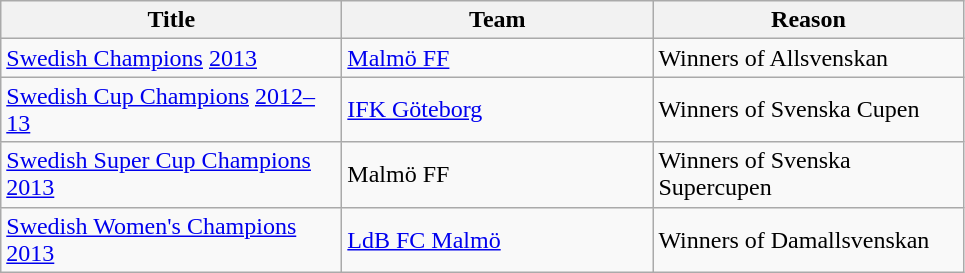<table class="wikitable" style="text-align: left;">
<tr>
<th style="width: 220px;">Title</th>
<th style="width: 200px;">Team</th>
<th style="width: 200px;">Reason</th>
</tr>
<tr>
<td><a href='#'>Swedish Champions</a> <a href='#'>2013</a></td>
<td><a href='#'>Malmö FF</a></td>
<td>Winners of Allsvenskan</td>
</tr>
<tr>
<td><a href='#'>Swedish Cup Champions</a> <a href='#'>2012–13</a></td>
<td><a href='#'>IFK Göteborg</a></td>
<td>Winners of Svenska Cupen</td>
</tr>
<tr>
<td><a href='#'>Swedish Super Cup Champions</a> <a href='#'>2013</a></td>
<td>Malmö FF</td>
<td>Winners of Svenska Supercupen</td>
</tr>
<tr>
<td><a href='#'>Swedish Women's Champions</a> <a href='#'>2013</a></td>
<td><a href='#'>LdB FC Malmö</a></td>
<td>Winners of Damallsvenskan</td>
</tr>
</table>
